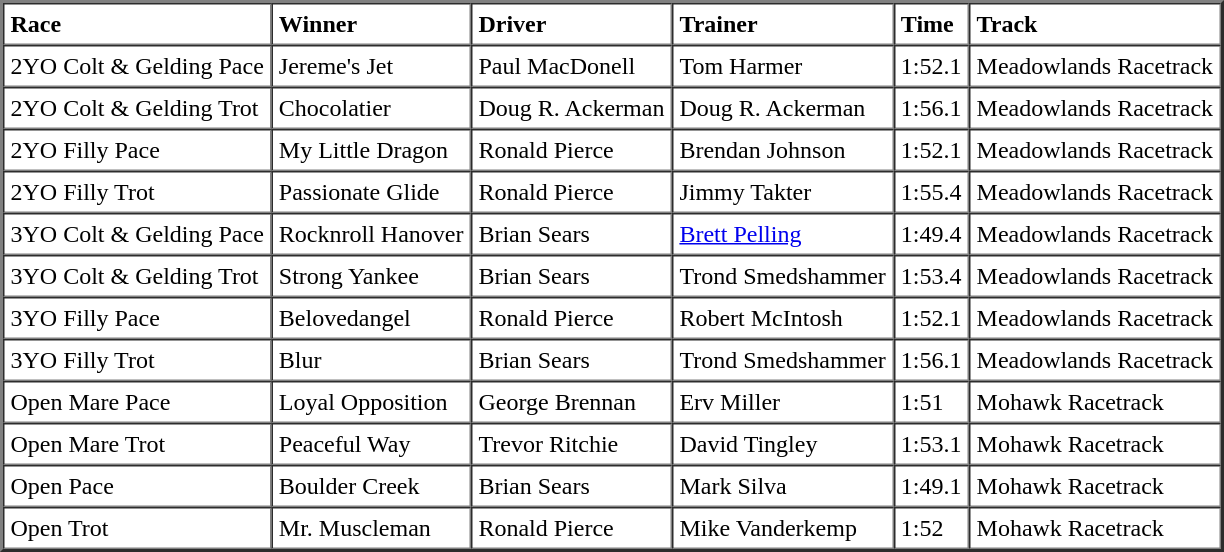<table cellspacing="0" cellpadding="4" border="2">
<tr>
<td><strong>Race</strong></td>
<td><strong>Winner</strong></td>
<td><strong>Driver</strong></td>
<td><strong>Trainer</strong></td>
<td><strong>Time</strong></td>
<td><strong>Track</strong></td>
</tr>
<tr>
<td>2YO Colt & Gelding Pace</td>
<td>Jereme's Jet</td>
<td>Paul MacDonell</td>
<td>Tom Harmer</td>
<td>1:52.1</td>
<td>Meadowlands Racetrack</td>
</tr>
<tr>
<td>2YO Colt & Gelding Trot</td>
<td>Chocolatier</td>
<td>Doug R. Ackerman</td>
<td>Doug R. Ackerman</td>
<td>1:56.1</td>
<td>Meadowlands Racetrack</td>
</tr>
<tr>
<td>2YO Filly Pace</td>
<td>My Little Dragon</td>
<td>Ronald Pierce</td>
<td>Brendan Johnson</td>
<td>1:52.1</td>
<td>Meadowlands Racetrack</td>
</tr>
<tr>
<td>2YO Filly Trot</td>
<td>Passionate Glide</td>
<td>Ronald Pierce</td>
<td>Jimmy Takter</td>
<td>1:55.4</td>
<td>Meadowlands Racetrack</td>
</tr>
<tr>
<td>3YO Colt & Gelding Pace</td>
<td>Rocknroll Hanover</td>
<td>Brian Sears</td>
<td><a href='#'>Brett Pelling</a></td>
<td>1:49.4</td>
<td>Meadowlands Racetrack</td>
</tr>
<tr>
<td>3YO Colt & Gelding Trot</td>
<td>Strong Yankee</td>
<td>Brian Sears</td>
<td>Trond Smedshammer</td>
<td>1:53.4</td>
<td>Meadowlands Racetrack</td>
</tr>
<tr>
<td>3YO Filly Pace</td>
<td>Belovedangel</td>
<td>Ronald Pierce</td>
<td>Robert McIntosh</td>
<td>1:52.1</td>
<td>Meadowlands Racetrack</td>
</tr>
<tr>
<td>3YO Filly Trot</td>
<td>Blur</td>
<td>Brian Sears</td>
<td>Trond Smedshammer</td>
<td>1:56.1</td>
<td>Meadowlands Racetrack</td>
</tr>
<tr>
<td>Open Mare Pace</td>
<td>Loyal Opposition</td>
<td>George Brennan</td>
<td>Erv Miller</td>
<td>1:51</td>
<td>Mohawk Racetrack</td>
</tr>
<tr>
<td>Open Mare Trot</td>
<td>Peaceful Way</td>
<td>Trevor Ritchie</td>
<td>David Tingley</td>
<td>1:53.1</td>
<td>Mohawk Racetrack</td>
</tr>
<tr>
<td>Open Pace</td>
<td>Boulder Creek</td>
<td>Brian Sears</td>
<td>Mark Silva</td>
<td>1:49.1</td>
<td>Mohawk Racetrack</td>
</tr>
<tr>
<td>Open Trot</td>
<td>Mr. Muscleman</td>
<td>Ronald Pierce</td>
<td>Mike Vanderkemp</td>
<td>1:52</td>
<td>Mohawk Racetrack</td>
</tr>
</table>
